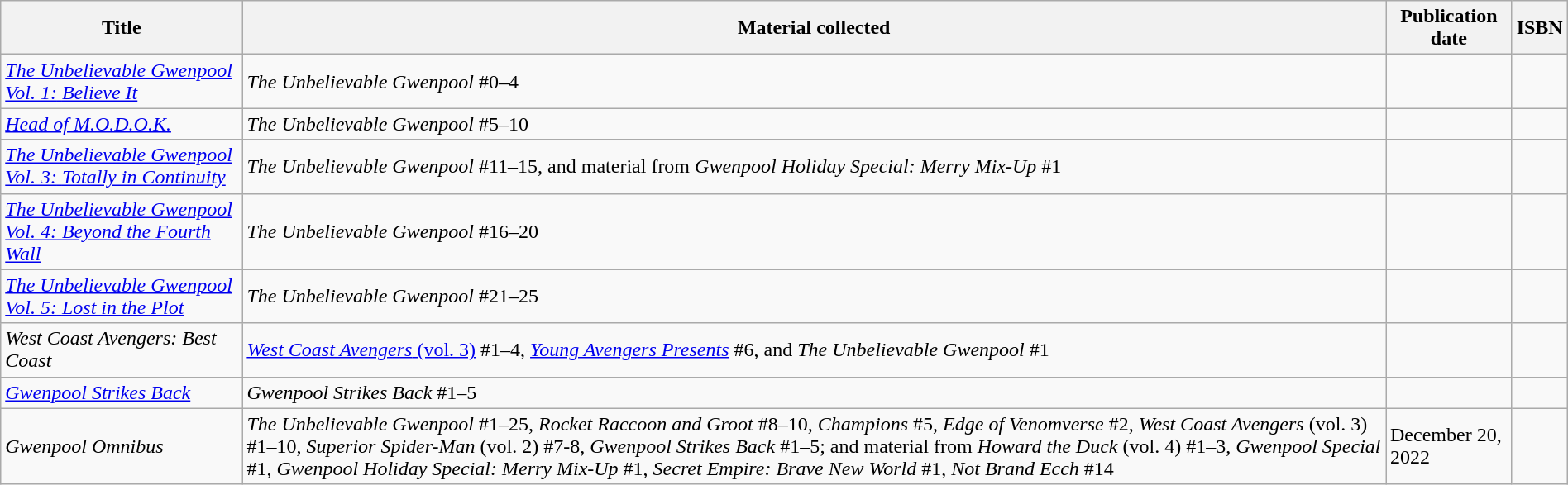<table class="wikitable" style="width:100%;">
<tr>
<th>Title</th>
<th>Material collected</th>
<th>Publication date</th>
<th>ISBN</th>
</tr>
<tr>
<td><em><a href='#'>The Unbelievable Gwenpool Vol. 1:</em> <em>Believe It</a></em></td>
<td><em>The Unbelievable Gwenpool</em> #0–4</td>
<td></td>
<td></td>
</tr>
<tr>
<td><a href='#'><em></em> <em>Head of M.O.D.O.K.</em></a></td>
<td><em>The Unbelievable Gwenpool</em> #5–10</td>
<td></td>
<td></td>
</tr>
<tr>
<td><a href='#'><em>The Unbelievable Gwenpool Vol. 3:</em> <em>Totally in Continuity</em></a></td>
<td><em>The Unbelievable Gwenpool</em> #11–15, and material from <em>Gwenpool Holiday Special: Merry Mix-Up</em> #1</td>
<td></td>
<td></td>
</tr>
<tr>
<td><a href='#'><em>The Unbelievable Gwenpool Vol. 4:</em> <em>Beyond the Fourth Wall</em></a></td>
<td><em>The Unbelievable Gwenpool</em> #16–20</td>
<td></td>
<td></td>
</tr>
<tr>
<td><a href='#'><em>The Unbelievable Gwenpool Vol. 5:</em> <em>Lost in the Plot</em></a></td>
<td><em>The Unbelievable Gwenpool</em> #21–25</td>
<td></td>
<td></td>
</tr>
<tr>
<td><em>West Coast Avengers: Best Coast</em></td>
<td><a href='#'><em>West Coast Avengers</em> (vol. 3)</a> #1–4, <em><a href='#'>Young Avengers Presents</a></em> #6, and <em>The Unbelievable Gwenpool</em> #1</td>
<td></td>
<td></td>
</tr>
<tr>
<td><em><a href='#'>Gwenpool Strikes Back</a></em></td>
<td><em>Gwenpool Strikes Back</em> #1–5</td>
<td></td>
<td></td>
</tr>
<tr>
<td><em>Gwenpool Omnibus</em></td>
<td><em>The Unbelievable Gwenpool</em> #1–25, <em>Rocket Raccoon and Groot</em> #8–10, <em>Champions</em> #5, <em>Edge of Venomverse</em> #2, <em>West Coast Avengers</em> (vol. 3) #1–10, <em>Superior Spider-Man</em> (vol. 2) #7-8, <em>Gwenpool Strikes Back</em> #1–5; and material from <em>Howard the Duck</em> (vol. 4) #1–3, <em>Gwenpool Special</em> #1, <em>Gwenpool Holiday Special: Merry Mix-Up</em> #1, <em>Secret Empire: Brave New World</em> #1, <em>Not Brand Ecch</em> #14</td>
<td>December 20, 2022</td>
<td></td>
</tr>
</table>
